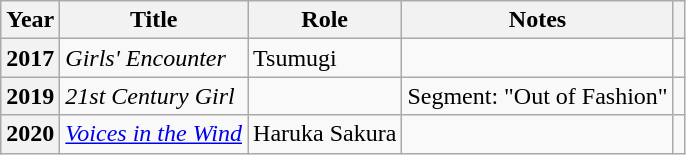<table class="wikitable plainrowheaders sortable" style="margin-right: 0;">
<tr>
<th scope="col">Year</th>
<th scope="col">Title</th>
<th scope="col">Role</th>
<th scope="col" class="unsortable">Notes</th>
<th scope="col" class="unsortable"></th>
</tr>
<tr>
<th scope="row">2017</th>
<td><em>Girls' Encounter</em></td>
<td>Tsumugi</td>
<td></td>
<td style="text-align: center;"></td>
</tr>
<tr>
<th scope="row">2019</th>
<td><em>21st Century Girl</em></td>
<td></td>
<td>Segment: "Out of Fashion"</td>
<td style="text-align: center;"></td>
</tr>
<tr>
<th scope="row">2020</th>
<td><em><a href='#'>Voices in the Wind</a></em></td>
<td>Haruka Sakura</td>
<td></td>
<td></td>
</tr>
</table>
